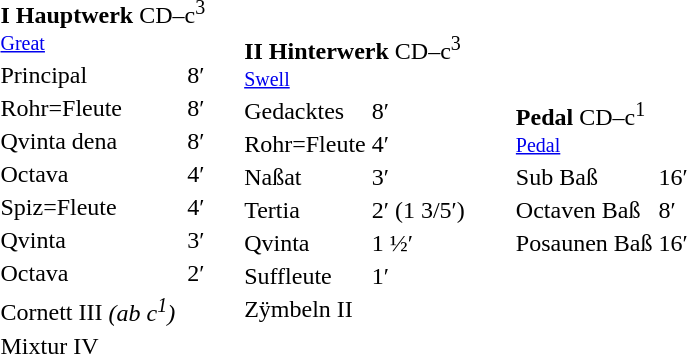<table class="toptextcells" style="border-collapse:collapse;" border="0" cellspacing="0" cellpadding="10">
<tr>
<td><br><table border="0">
<tr>
<td colspan="3"><strong>I Hauptwerk</strong> CD–c<sup>3</sup> <br><small><a href='#'>Great</a></small><br></td>
</tr>
<tr>
<td>Principal</td>
<td>8′</td>
</tr>
<tr>
<td>Rohr=Fleute</td>
<td>8′</td>
</tr>
<tr>
<td>Qvinta dena</td>
<td>8′</td>
</tr>
<tr>
<td>Octava</td>
<td>4′</td>
</tr>
<tr>
<td>Spiz=Fleute</td>
<td>4′</td>
</tr>
<tr>
<td>Qvinta</td>
<td>3′</td>
</tr>
<tr>
<td>Octava</td>
<td>2′</td>
</tr>
<tr>
<td>Cornett III <em>(ab c<sup>1</sup>)</em></td>
<td></td>
</tr>
<tr>
<td>Mixtur IV</td>
<td></td>
</tr>
</table>
</td>
<td><br><table border="0">
<tr>
<td colspan="3"><strong>II Hinterwerk</strong> CD–c<sup>3</sup> <br><small><a href='#'>Swell</a></small><br></td>
</tr>
<tr>
<td>Gedacktes</td>
<td>8′</td>
</tr>
<tr>
<td>Rohr=Fleute</td>
<td>4′</td>
</tr>
<tr>
<td>Naßat</td>
<td>3′</td>
</tr>
<tr>
<td>Tertia</td>
<td>2′ (1 3/5′)</td>
</tr>
<tr>
<td>Qvinta</td>
<td>1 ½′</td>
</tr>
<tr>
<td>Suffleute</td>
<td>1′</td>
</tr>
<tr>
<td>Zÿmbeln II</td>
<td></td>
<td></td>
<td></td>
</tr>
</table>
</td>
<td><br><table border="0">
<tr>
<td colspan="3"><strong>Pedal</strong> CD–c<sup>1</sup> <br><small><a href='#'>Pedal</a></small><br></td>
</tr>
<tr>
<td>Sub Baß</td>
<td>16′</td>
</tr>
<tr>
<td>Octaven Baß</td>
<td>8′</td>
</tr>
<tr>
<td>Posaunen Baß</td>
<td>16′</td>
</tr>
</table>
</td>
</tr>
</table>
